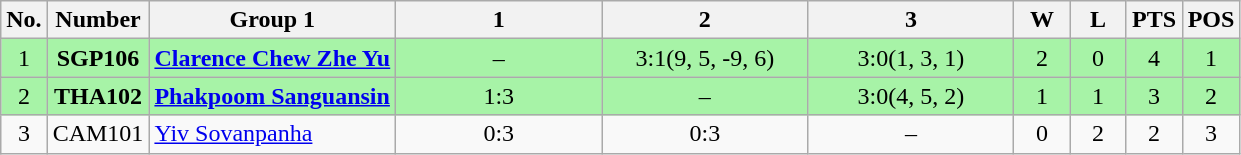<table class=wikitable style="text-align:center;">
<tr>
<th>No.</th>
<th>Number</th>
<th>Group 1</th>
<th width=130>1</th>
<th width=130>2</th>
<th width=130>3</th>
<th width=30>W</th>
<th width=30>L</th>
<th width=30>PTS</th>
<th width=30>POS</th>
</tr>
<tr bgcolor=#a7f3a7>
<td>1</td>
<td><strong>SGP106</strong></td>
<td style="text-align:left;"> <strong><a href='#'>Clarence Chew Zhe Yu</a></strong></td>
<td>–</td>
<td>3:1(9, 5, -9, 6)</td>
<td>3:0(1, 3, 1)</td>
<td>2</td>
<td>0</td>
<td>4</td>
<td>1</td>
</tr>
<tr bgcolor=#a7f3a7>
<td>2</td>
<td><strong>THA102</strong></td>
<td style="text-align:left;"> <strong><a href='#'>Phakpoom Sanguansin</a></strong></td>
<td>1:3</td>
<td>–</td>
<td>3:0(4, 5, 2)</td>
<td>1</td>
<td>1</td>
<td>3</td>
<td>2</td>
</tr>
<tr>
<td>3</td>
<td>CAM101</td>
<td style="text-align:left;"> <a href='#'>Yiv Sovanpanha</a></td>
<td>0:3</td>
<td>0:3</td>
<td>–</td>
<td>0</td>
<td>2</td>
<td>2</td>
<td>3</td>
</tr>
</table>
